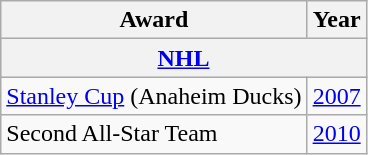<table class="wikitable">
<tr>
<th>Award</th>
<th>Year</th>
</tr>
<tr ALIGN="center" bgcolor="#e0e0e0">
<th colspan="2"><a href='#'>NHL</a></th>
</tr>
<tr>
<td><a href='#'>Stanley Cup</a> (Anaheim Ducks)</td>
<td><a href='#'>2007</a></td>
</tr>
<tr>
<td>Second All-Star Team</td>
<td><a href='#'>2010</a></td>
</tr>
</table>
